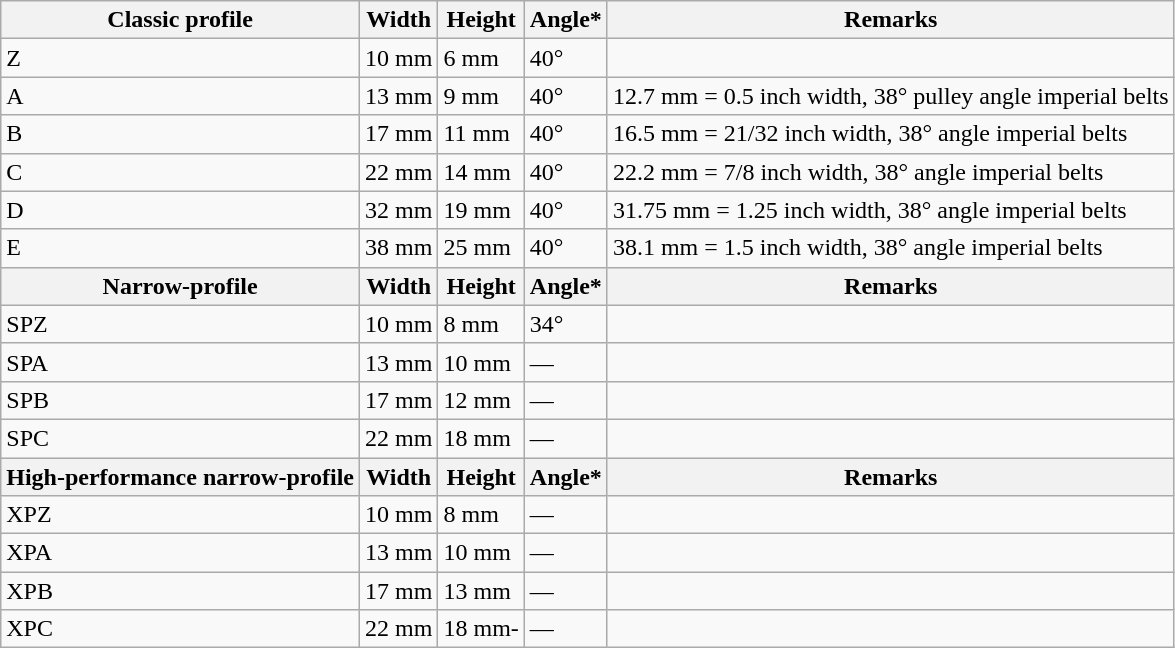<table class="wikitable">
<tr>
<th>Classic profile</th>
<th>Width</th>
<th>Height</th>
<th>Angle*</th>
<th>Remarks</th>
</tr>
<tr>
<td>Z</td>
<td>10 mm</td>
<td>6 mm</td>
<td>40°</td>
<td></td>
</tr>
<tr>
<td>A</td>
<td>13 mm</td>
<td>9 mm</td>
<td>40°</td>
<td>12.7 mm = 0.5 inch width, 38° pulley angle imperial belts</td>
</tr>
<tr>
<td>B</td>
<td>17 mm</td>
<td>11 mm</td>
<td>40°</td>
<td>16.5 mm = 21/32 inch width, 38° angle imperial belts</td>
</tr>
<tr>
<td>C</td>
<td>22 mm</td>
<td>14 mm</td>
<td>40°</td>
<td>22.2 mm = 7/8 inch width, 38° angle imperial belts</td>
</tr>
<tr>
<td>D</td>
<td>32 mm</td>
<td>19 mm</td>
<td>40°</td>
<td>31.75 mm = 1.25 inch width, 38° angle imperial belts</td>
</tr>
<tr>
<td>E</td>
<td>38 mm</td>
<td>25 mm</td>
<td>40°</td>
<td>38.1 mm = 1.5 inch width, 38° angle imperial belts</td>
</tr>
<tr>
<th>Narrow-profile</th>
<th>Width</th>
<th>Height</th>
<th>Angle*</th>
<th>Remarks</th>
</tr>
<tr>
<td>SPZ</td>
<td>10 mm</td>
<td>8 mm</td>
<td>34°</td>
<td></td>
</tr>
<tr>
<td>SPA</td>
<td>13 mm</td>
<td>10 mm</td>
<td>—</td>
<td></td>
</tr>
<tr>
<td>SPB</td>
<td>17 mm</td>
<td>12 mm</td>
<td>—</td>
<td></td>
</tr>
<tr>
<td>SPC</td>
<td>22 mm</td>
<td>18 mm</td>
<td>—</td>
<td></td>
</tr>
<tr>
<th>High-performance narrow-profile</th>
<th>Width</th>
<th>Height</th>
<th>Angle*</th>
<th>Remarks</th>
</tr>
<tr>
<td>XPZ</td>
<td>10 mm</td>
<td>8 mm</td>
<td>—</td>
<td></td>
</tr>
<tr>
<td>XPA</td>
<td>13 mm</td>
<td>10 mm</td>
<td>—</td>
<td></td>
</tr>
<tr>
<td>XPB</td>
<td>17 mm</td>
<td>13 mm</td>
<td>—</td>
<td></td>
</tr>
<tr>
<td>XPC</td>
<td>22 mm</td>
<td>18 mm-</td>
<td>—</td>
<td></td>
</tr>
</table>
